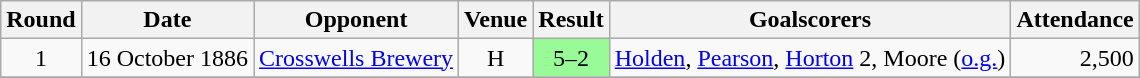<table class="wikitable">
<tr>
<th>Round</th>
<th>Date</th>
<th>Opponent</th>
<th>Venue</th>
<th>Result</th>
<th>Goalscorers</th>
<th>Attendance</th>
</tr>
<tr>
<td align="center">1</td>
<td align="right">16 October 1886</td>
<td><a href='#'>Crosswells Brewery</a></td>
<td align="center">H</td>
<td align="center" bgcolor="PaleGreen">5–2</td>
<td><a href='#'>Holden</a>, <a href='#'>Pearson</a>, <a href='#'>Horton</a> 2, Moore (<a href='#'>o.g.</a>)</td>
<td align="right">2,500</td>
</tr>
<tr>
</tr>
</table>
